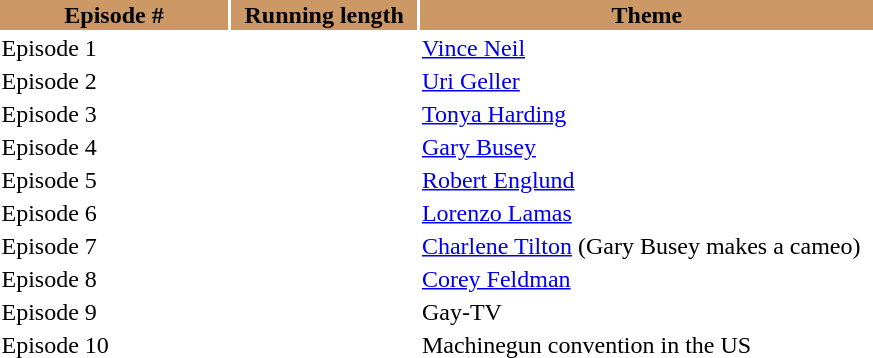<table class="toccolours">
<tr>
<th bgcolor=#cc9966>Episode #</th>
<th bgcolor=#cc9966>  Running length  </th>
<th bgcolor=#cc9966>Theme</th>
</tr>
<tr>
<td style="width:150px">Episode 1</td>
<td></td>
<td style="width:300px"><a href='#'>Vince Neil</a></td>
</tr>
<tr>
<td>Episode 2</td>
<td></td>
<td><a href='#'>Uri Geller</a></td>
</tr>
<tr>
<td>Episode 3</td>
<td></td>
<td><a href='#'>Tonya Harding</a></td>
</tr>
<tr>
<td>Episode 4</td>
<td></td>
<td><a href='#'>Gary Busey</a></td>
</tr>
<tr>
<td>Episode 5</td>
<td></td>
<td><a href='#'>Robert Englund</a></td>
</tr>
<tr>
<td>Episode 6</td>
<td></td>
<td><a href='#'>Lorenzo Lamas</a></td>
</tr>
<tr>
<td>Episode 7</td>
<td></td>
<td><a href='#'>Charlene Tilton</a> (Gary Busey makes a cameo)</td>
</tr>
<tr>
<td>Episode 8</td>
<td></td>
<td><a href='#'>Corey Feldman</a></td>
</tr>
<tr>
<td>Episode 9</td>
<td></td>
<td>Gay-TV</td>
</tr>
<tr>
<td>Episode 10</td>
<td></td>
<td>Machinegun convention in the US</td>
</tr>
</table>
